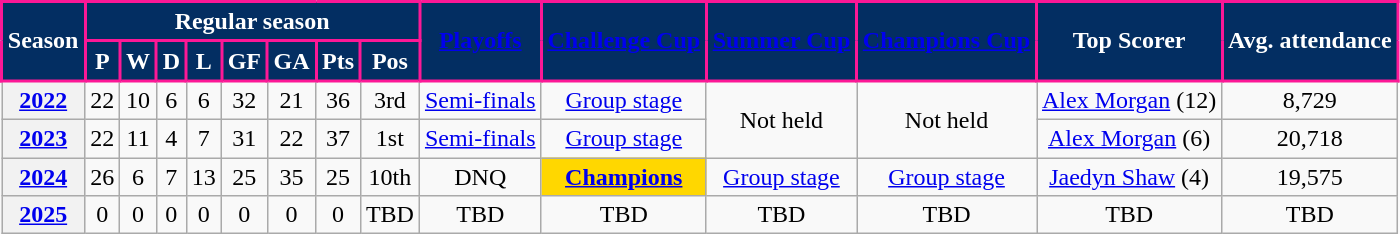<table class="wikitable" style="text-align: center;">
<tr>
<th rowspan="2" style="background:#032E62; color:white; border:2px solid #FC1896;" scope="col">Season</th>
<th colspan="8" style="background:#032E62; color:white; border:2px solid #FC1896;">Regular season</th>
<th rowspan="2" style="background:#032E62; color:white; border:2px solid #FC1896;" scope="col"><a href='#'><span>Playoffs</span></a></th>
<th rowspan="2" style="background:#032E62; color:white; border:2px solid #FC1896;" scope="col"><a href='#'><span>Challenge Cup</span></a></th>
<th rowspan="2" style="background:#032E62; color:white; border:2px solid #FC1896;"><a href='#'><span>Summer Cup</span></a></th>
<th rowspan="2" style="background:#032E62; color:white; border:2px solid #FC1896;"><a href='#'><span>Champions Cup</span></a></th>
<th rowspan="2" style="background:#032E62; color:white; border:2px solid #FC1896;"><span>Top Scorer</span></th>
<th rowspan="2" style="background:#032E62; color:white; border:2px solid #FC1896;">Avg. attendance</th>
</tr>
<tr>
<th style="background:#032E62; color:white; border:2px solid #FC1896;" scope="col">P</th>
<th style="background:#032E62; color:white; border:2px solid #FC1896;" scope="col">W</th>
<th style="background:#032E62; color:white; border:2px solid #FC1896;" scope="col">D</th>
<th style="background:#032E62; color:white; border:2px solid #FC1896;" scope="col">L</th>
<th style="background:#032E62; color:white; border:2px solid #FC1896;" scope="col">GF</th>
<th style="background:#032E62; color:white; border:2px solid #FC1896;" scope="col">GA</th>
<th style="background:#032E62; color:white; border:2px solid #FC1896;" scope="col">Pts</th>
<th style="background:#032E62; color:white; border:2px solid #FC1896;" scope="col">Pos</th>
</tr>
<tr>
<th scope="row" style="text-align:center"><a href='#'>2022</a></th>
<td>22</td>
<td>10</td>
<td>6</td>
<td>6</td>
<td>32</td>
<td>21</td>
<td>36</td>
<td>3rd</td>
<td><a href='#'>Semi-finals</a></td>
<td><a href='#'>Group stage</a></td>
<td rowspan="2">Not held</td>
<td rowspan="2">Not held</td>
<td> <a href='#'>Alex Morgan</a> (12)</td>
<td>8,729</td>
</tr>
<tr>
<th scope="row" style="text-align:center"><a href='#'>2023</a></th>
<td>22</td>
<td>11</td>
<td>4</td>
<td>7</td>
<td>31</td>
<td>22</td>
<td>37</td>
<td>1st</td>
<td><a href='#'>Semi-finals</a></td>
<td><a href='#'>Group stage</a></td>
<td> <a href='#'>Alex Morgan</a> (6)</td>
<td>20,718</td>
</tr>
<tr>
<th scope="row" style="text-align:center"><a href='#'>2024</a></th>
<td>26</td>
<td>6</td>
<td>7</td>
<td>13</td>
<td>25</td>
<td>35</td>
<td>25</td>
<td>10th</td>
<td>DNQ</td>
<td bgcolor="gold"><strong><a href='#'>Champions</a></strong></td>
<td><a href='#'>Group stage</a></td>
<td><a href='#'>Group stage</a></td>
<td> <a href='#'>Jaedyn Shaw</a> (4)</td>
<td>19,575</td>
</tr>
<tr>
<th><a href='#'>2025</a></th>
<td>0</td>
<td>0</td>
<td>0</td>
<td>0</td>
<td>0</td>
<td>0</td>
<td>0</td>
<td>TBD</td>
<td>TBD</td>
<td>TBD</td>
<td>TBD</td>
<td>TBD</td>
<td>TBD</td>
<td>TBD</td>
</tr>
</table>
